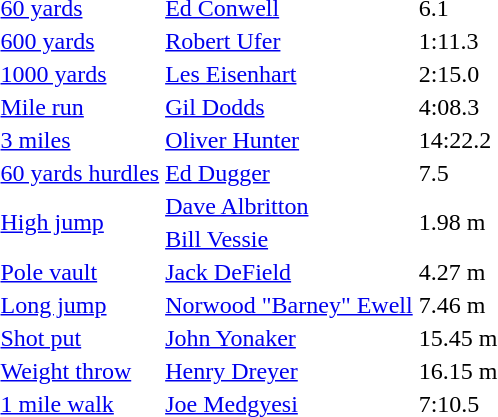<table>
<tr>
<td><a href='#'>60 yards</a></td>
<td><a href='#'>Ed Conwell</a></td>
<td>6.1</td>
<td></td>
<td></td>
<td></td>
<td></td>
</tr>
<tr>
<td><a href='#'>600 yards</a></td>
<td><a href='#'>Robert Ufer</a></td>
<td>1:11.3</td>
<td></td>
<td></td>
<td></td>
<td></td>
</tr>
<tr>
<td><a href='#'>1000 yards</a></td>
<td><a href='#'>Les Eisenhart</a></td>
<td>2:15.0</td>
<td></td>
<td></td>
<td></td>
<td></td>
</tr>
<tr>
<td><a href='#'>Mile run</a></td>
<td><a href='#'>Gil Dodds</a></td>
<td>4:08.3</td>
<td></td>
<td></td>
<td></td>
<td></td>
</tr>
<tr>
<td><a href='#'>3 miles</a></td>
<td><a href='#'>Oliver Hunter</a></td>
<td>14:22.2</td>
<td></td>
<td></td>
<td></td>
<td></td>
</tr>
<tr>
<td><a href='#'>60 yards hurdles</a></td>
<td><a href='#'>Ed Dugger</a></td>
<td>7.5</td>
<td></td>
<td></td>
<td></td>
<td></td>
</tr>
<tr>
<td rowspan=2><a href='#'>High jump</a></td>
<td><a href='#'>Dave Albritton</a></td>
<td rowspan=2>1.98 m</td>
<td rowspan=2></td>
<td rowspan=2></td>
<td rowspan=2></td>
<td rowspan=2></td>
</tr>
<tr>
<td><a href='#'>Bill Vessie</a></td>
</tr>
<tr>
<td><a href='#'>Pole vault</a></td>
<td><a href='#'>Jack DeField</a></td>
<td>4.27 m</td>
<td></td>
<td></td>
<td></td>
<td></td>
</tr>
<tr>
<td><a href='#'>Long jump</a></td>
<td><a href='#'>Norwood "Barney" Ewell</a></td>
<td>7.46 m</td>
<td></td>
<td></td>
<td></td>
<td></td>
</tr>
<tr>
<td><a href='#'>Shot put</a></td>
<td><a href='#'>John Yonaker</a></td>
<td>15.45 m</td>
<td></td>
<td></td>
<td></td>
<td></td>
</tr>
<tr>
<td><a href='#'>Weight throw</a></td>
<td><a href='#'>Henry Dreyer</a></td>
<td>16.15 m</td>
<td></td>
<td></td>
<td></td>
<td></td>
</tr>
<tr>
<td><a href='#'>1 mile walk</a></td>
<td><a href='#'>Joe Medgyesi</a></td>
<td>7:10.5</td>
<td></td>
<td></td>
<td></td>
<td></td>
</tr>
</table>
